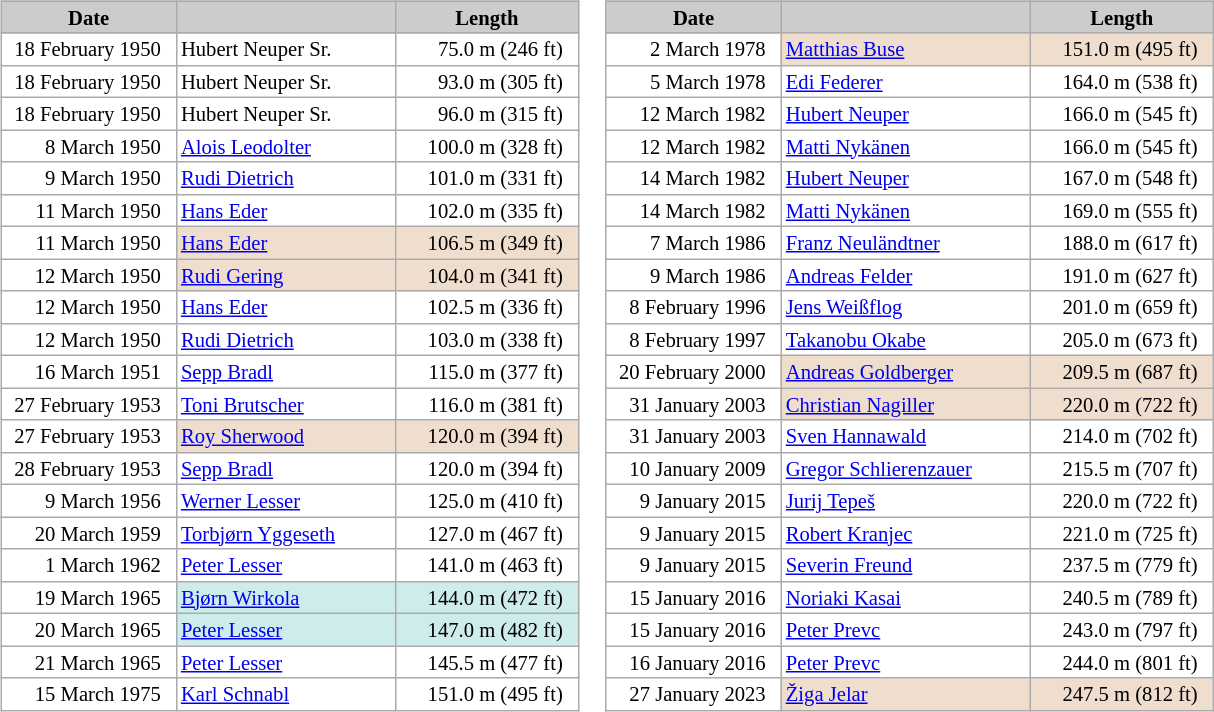<table>
<tr valign = "top">
<td><br><table class="wikitable plainrowheaders" style="background:#fff; font-size:86%; line-height:15px; border:grey solid 1px; border-collapse:collapse;">
<tr style="background:#ccc; text-align:center;">
<th style="background:#ccc;" width="110">Date</th>
<th style="background:#ccc;" width="140"></th>
<th style="background:#ccc;" width="115">Length</th>
</tr>
<tr>
<td align=right>18 February 1950  </td>
<td> Hubert Neuper Sr.</td>
<td align=right>75.0 m (246 ft)  </td>
</tr>
<tr>
<td align=right>18 February 1950  </td>
<td> Hubert Neuper Sr.</td>
<td align=right>93.0 m (305 ft)  </td>
</tr>
<tr>
<td align=right>18 February 1950  </td>
<td> Hubert Neuper Sr.</td>
<td align=right>96.0 m (315 ft)  </td>
</tr>
<tr>
<td align=right>8 March 1950  </td>
<td> <a href='#'>Alois Leodolter</a></td>
<td align=right>100.0 m (328 ft)  </td>
</tr>
<tr>
<td align=right>9 March 1950  </td>
<td> <a href='#'>Rudi Dietrich</a></td>
<td align=right>101.0 m (331 ft)  </td>
</tr>
<tr>
<td align=right>11 March 1950  </td>
<td> <a href='#'>Hans Eder</a></td>
<td align=right>102.0 m (335 ft)  </td>
</tr>
<tr>
<td align=right>11 March 1950  </td>
<td bgcolor=#EFDECD> <a href='#'>Hans Eder</a></td>
<td align=right bgcolor=#EFDECD>106.5 m (349 ft)  </td>
</tr>
<tr>
<td align=right>12 March 1950  </td>
<td bgcolor=#EFDECD> <a href='#'>Rudi Gering</a></td>
<td align=right bgcolor=#EFDECD>104.0 m (341 ft)  </td>
</tr>
<tr>
<td align=right>12 March 1950  </td>
<td> <a href='#'>Hans Eder</a></td>
<td align=right>102.5 m (336 ft)  </td>
</tr>
<tr>
<td align=right>12 March 1950  </td>
<td> <a href='#'>Rudi Dietrich</a></td>
<td align=right>103.0 m (338 ft)  </td>
</tr>
<tr>
<td align=right>16 March 1951  </td>
<td> <a href='#'>Sepp Bradl</a></td>
<td align=right>115.0 m (377 ft)  </td>
</tr>
<tr>
<td align=right>27 February 1953  </td>
<td> <a href='#'>Toni Brutscher</a></td>
<td align=right>116.0 m (381 ft)  </td>
</tr>
<tr>
<td align=right>27 February 1953  </td>
<td bgcolor=#EFDECD> <a href='#'>Roy Sherwood</a></td>
<td align=right bgcolor=#EFDECD>120.0 m (394 ft)  </td>
</tr>
<tr>
<td align=right>28 February 1953  </td>
<td> <a href='#'>Sepp Bradl</a></td>
<td align=right>120.0 m (394 ft)  </td>
</tr>
<tr>
<td align=right>9 March 1956  </td>
<td> <a href='#'>Werner Lesser</a></td>
<td align=right>125.0 m (410 ft)  </td>
</tr>
<tr>
<td align=right>20 March 1959  </td>
<td> <a href='#'>Torbjørn Yggeseth</a></td>
<td align=right>127.0 m (467 ft)  </td>
</tr>
<tr>
<td align=right>1 March 1962  </td>
<td> <a href='#'>Peter Lesser</a></td>
<td align=right> 141.0 m (463 ft)  </td>
</tr>
<tr>
<td align=right>19 March 1965  </td>
<td bgcolor=#CFECEC> <a href='#'>Bjørn Wirkola</a></td>
<td align=right bgcolor=#CFECEC>144.0 m (472 ft)  </td>
</tr>
<tr>
<td align=right>20 March 1965  </td>
<td bgcolor=#CFECEC> <a href='#'>Peter Lesser</a></td>
<td align=right bgcolor=#CFECEC>147.0 m (482 ft)  </td>
</tr>
<tr>
<td align=right>21 March 1965  </td>
<td> <a href='#'>Peter Lesser</a></td>
<td align=right> 145.5 m (477 ft)  </td>
</tr>
<tr>
<td align=right>15 March 1975  </td>
<td> <a href='#'>Karl Schnabl</a></td>
<td align=right>151.0 m (495 ft)  </td>
</tr>
</table>
</td>
<td><br><table class="wikitable plainrowheaders" style="background:#fff; font-size:86%; line-height:15px; border:grey solid 1px; border-collapse:collapse;">
<tr style="background:#ccc; text-align:center;">
<th style="background:#ccc;" width="110">Date</th>
<th style="background:#ccc;" width="160"></th>
<th style="background:#ccc;" width="115">Length</th>
</tr>
<tr>
<td align=right>2 March 1978  </td>
<td bgcolor=#EFDECD> <a href='#'>Matthias Buse</a></td>
<td align=right bgcolor=#EFDECD>151.0 m (495 ft)  </td>
</tr>
<tr>
<td align=right>5 March 1978  </td>
<td> <a href='#'>Edi Federer</a></td>
<td align=right>164.0 m (538 ft)  </td>
</tr>
<tr>
<td align=right>12 March 1982  </td>
<td> <a href='#'>Hubert Neuper</a></td>
<td align=right>166.0 m (545 ft)  </td>
</tr>
<tr>
<td align=right>12 March 1982  </td>
<td> <a href='#'>Matti Nykänen</a></td>
<td align=right>166.0 m (545 ft)  </td>
</tr>
<tr>
<td align=right>14 March 1982  </td>
<td> <a href='#'>Hubert Neuper</a></td>
<td align=right>167.0 m (548 ft)  </td>
</tr>
<tr>
<td align=right>14 March 1982  </td>
<td> <a href='#'>Matti Nykänen</a></td>
<td align=right>169.0 m (555 ft)  </td>
</tr>
<tr>
<td align=right>7 March 1986  </td>
<td> <a href='#'>Franz Neuländtner</a></td>
<td align=right>188.0 m (617 ft)  </td>
</tr>
<tr>
<td align=right>9 March 1986  </td>
<td> <a href='#'>Andreas Felder</a></td>
<td align=right> 191.0 m (627 ft)  </td>
</tr>
<tr>
<td align=right>8 February 1996  </td>
<td> <a href='#'>Jens Weißflog</a></td>
<td align=right>201.0 m (659 ft)  </td>
</tr>
<tr>
<td align=right>8 February 1997  </td>
<td> <a href='#'>Takanobu Okabe</a></td>
<td align=right>205.0 m (673 ft)  </td>
</tr>
<tr>
<td align=right>20 February 2000  </td>
<td bgcolor=#EFDECD> <a href='#'>Andreas Goldberger</a></td>
<td align=right bgcolor=#EFDECD>209.5 m (687 ft)  </td>
</tr>
<tr>
<td align=right>31 January 2003  </td>
<td bgcolor=#EFDECD> <a href='#'>Christian Nagiller</a></td>
<td align=right bgcolor=#EFDECD>220.0 m (722 ft)  </td>
</tr>
<tr>
<td align=right>31 January 2003  </td>
<td> <a href='#'>Sven Hannawald</a></td>
<td align=right>214.0 m (702 ft)  </td>
</tr>
<tr>
<td align=right>10 January 2009  </td>
<td> <a href='#'>Gregor Schlierenzauer</a></td>
<td align=right>215.5 m (707 ft)  </td>
</tr>
<tr>
<td align=right>9 January 2015  </td>
<td> <a href='#'>Jurij Tepeš</a></td>
<td align=right>220.0 m (722 ft)  </td>
</tr>
<tr>
<td align=right>9 January 2015  </td>
<td> <a href='#'>Robert Kranjec</a></td>
<td align=right>221.0 m (725 ft)  </td>
</tr>
<tr>
<td align=right>9 January 2015  </td>
<td> <a href='#'>Severin Freund</a></td>
<td align=right>237.5 m (779 ft)  </td>
</tr>
<tr>
<td align=right>15 January 2016  </td>
<td> <a href='#'>Noriaki Kasai</a></td>
<td align=right>240.5 m (789 ft)  </td>
</tr>
<tr>
<td align=right>15 January 2016  </td>
<td> <a href='#'>Peter Prevc</a></td>
<td align=right>243.0 m (797 ft)  </td>
</tr>
<tr>
<td align=right>16 January 2016  </td>
<td> <a href='#'>Peter Prevc</a></td>
<td align=right>244.0 m (801 ft)  </td>
</tr>
<tr>
<td align=right>27 January 2023  </td>
<td bgcolor=#EFDECD> <a href='#'>Žiga Jelar</a></td>
<td align=right bgcolor=#EFDECD>247.5 m (812 ft)  </td>
</tr>
</table>
</td>
</tr>
</table>
